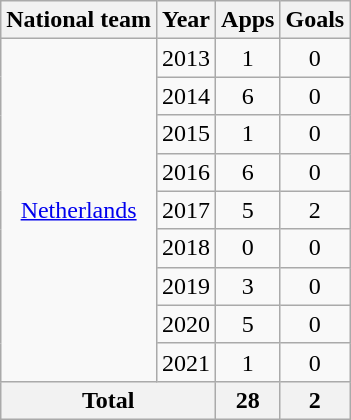<table class=wikitable style=text-align:center>
<tr>
<th>National team</th>
<th>Year</th>
<th>Apps</th>
<th>Goals</th>
</tr>
<tr>
<td rowspan=9><a href='#'>Netherlands</a></td>
<td>2013</td>
<td>1</td>
<td>0</td>
</tr>
<tr>
<td>2014</td>
<td>6</td>
<td>0</td>
</tr>
<tr>
<td>2015</td>
<td>1</td>
<td>0</td>
</tr>
<tr>
<td>2016</td>
<td>6</td>
<td>0</td>
</tr>
<tr>
<td>2017</td>
<td>5</td>
<td>2</td>
</tr>
<tr>
<td>2018</td>
<td>0</td>
<td>0</td>
</tr>
<tr>
<td>2019</td>
<td>3</td>
<td>0</td>
</tr>
<tr>
<td>2020</td>
<td>5</td>
<td>0</td>
</tr>
<tr>
<td>2021</td>
<td>1</td>
<td>0</td>
</tr>
<tr>
<th colspan=2>Total</th>
<th>28</th>
<th>2</th>
</tr>
</table>
